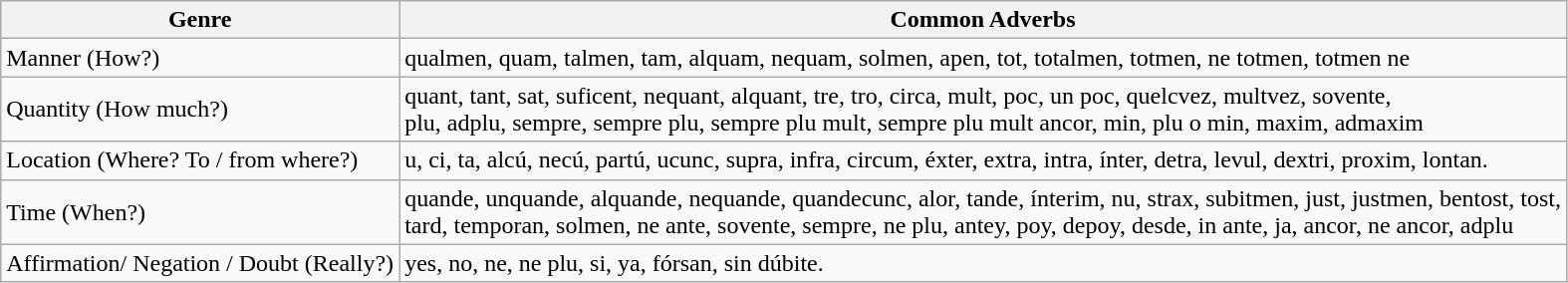<table class="wikitable">
<tr>
<th>Genre</th>
<th>Common Adverbs</th>
</tr>
<tr>
<td>Manner (How?)</td>
<td>qualmen, quam, talmen, tam, alquam, nequam, solmen, apen, tot, totalmen, totmen, ne totmen, totmen ne</td>
</tr>
<tr>
<td>Quantity (How much?)</td>
<td>quant, tant, sat, suficent, nequant, alquant, tre, tro, circa, mult, poc, un poc, quelcvez, multvez, sovente,<br>plu, adplu, sempre, sempre plu, sempre plu mult, sempre plu mult ancor, min, plu o min, maxim, admaxim </td>
</tr>
<tr>
<td>Location (Where? To / from where?)</td>
<td>u, ci, ta, alcú, necú, partú, ucunc, supra, infra, circum, éxter, extra, intra, ínter, detra, levul, dextri, proxim, lontan.</td>
</tr>
<tr>
<td>Time (When?)</td>
<td>quande, unquande, alquande, nequande, quandecunc, alor, tande, ínterim, nu, strax, subitmen, just, justmen, bentost, tost,<br>tard, temporan, solmen, ne ante, sovente, sempre, ne plu, antey, poy, depoy, desde, in ante, ja, ancor, ne ancor, adplu </td>
</tr>
<tr>
<td>Affirmation/ Negation / Doubt (Really?)</td>
<td>yes, no, ne, ne plu, si, ya, fórsan, sin dúbite.</td>
</tr>
</table>
